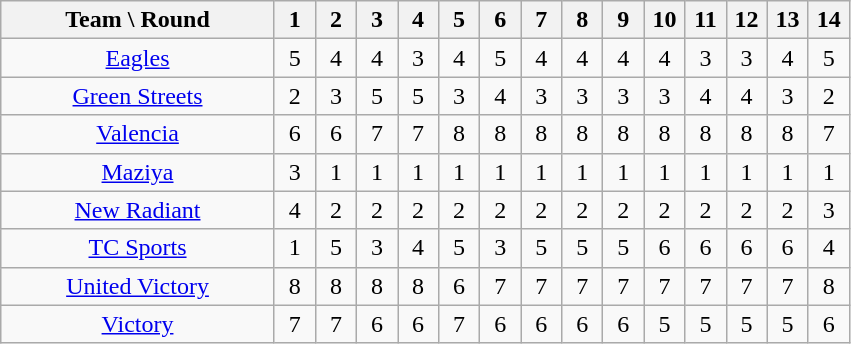<table class="wikitable sortable" style="text-align: center;">
<tr>
<th width="175">Team \ Round</th>
<th width="20">1</th>
<th width="20">2</th>
<th width="20">3</th>
<th width="20">4</th>
<th width="20">5</th>
<th width="20">6</th>
<th width="20">7</th>
<th width="20">8</th>
<th width="20">9</th>
<th width="20">10</th>
<th width="20">11</th>
<th width="20">12</th>
<th width="20">13</th>
<th width="20">14</th>
</tr>
<tr>
<td><a href='#'>Eagles</a></td>
<td>5</td>
<td>4</td>
<td>4</td>
<td>3</td>
<td>4</td>
<td>5</td>
<td>4</td>
<td>4</td>
<td>4</td>
<td>4</td>
<td>3</td>
<td>3</td>
<td>4</td>
<td>5</td>
</tr>
<tr>
<td><a href='#'>Green Streets</a></td>
<td>2</td>
<td>3</td>
<td>5</td>
<td>5</td>
<td>3</td>
<td>4</td>
<td>3</td>
<td>3</td>
<td>3</td>
<td>3</td>
<td>4</td>
<td>4</td>
<td>3</td>
<td>2</td>
</tr>
<tr>
<td><a href='#'>Valencia</a></td>
<td>6</td>
<td>6</td>
<td>7</td>
<td>7</td>
<td>8</td>
<td>8</td>
<td>8</td>
<td>8</td>
<td>8</td>
<td>8</td>
<td>8</td>
<td>8</td>
<td>8</td>
<td>7</td>
</tr>
<tr>
<td><a href='#'>Maziya</a></td>
<td>3</td>
<td>1</td>
<td>1</td>
<td>1</td>
<td>1</td>
<td>1</td>
<td>1</td>
<td>1</td>
<td>1</td>
<td>1</td>
<td>1</td>
<td>1</td>
<td>1</td>
<td>1</td>
</tr>
<tr>
<td><a href='#'>New Radiant</a></td>
<td>4</td>
<td>2</td>
<td>2</td>
<td>2</td>
<td>2</td>
<td>2</td>
<td>2</td>
<td>2</td>
<td>2</td>
<td>2</td>
<td>2</td>
<td>2</td>
<td>2</td>
<td>3</td>
</tr>
<tr>
<td><a href='#'>TC Sports</a></td>
<td>1</td>
<td>5</td>
<td>3</td>
<td>4</td>
<td>5</td>
<td>3</td>
<td>5</td>
<td>5</td>
<td>5</td>
<td>6</td>
<td>6</td>
<td>6</td>
<td>6</td>
<td>4</td>
</tr>
<tr>
<td><a href='#'>United Victory</a></td>
<td>8</td>
<td>8</td>
<td>8</td>
<td>8</td>
<td>6</td>
<td>7</td>
<td>7</td>
<td>7</td>
<td>7</td>
<td>7</td>
<td>7</td>
<td>7</td>
<td>7</td>
<td>8</td>
</tr>
<tr>
<td><a href='#'>Victory</a></td>
<td>7</td>
<td>7</td>
<td>6</td>
<td>6</td>
<td>7</td>
<td>6</td>
<td>6</td>
<td>6</td>
<td>6</td>
<td>5</td>
<td>5</td>
<td>5</td>
<td>5</td>
<td>6</td>
</tr>
</table>
